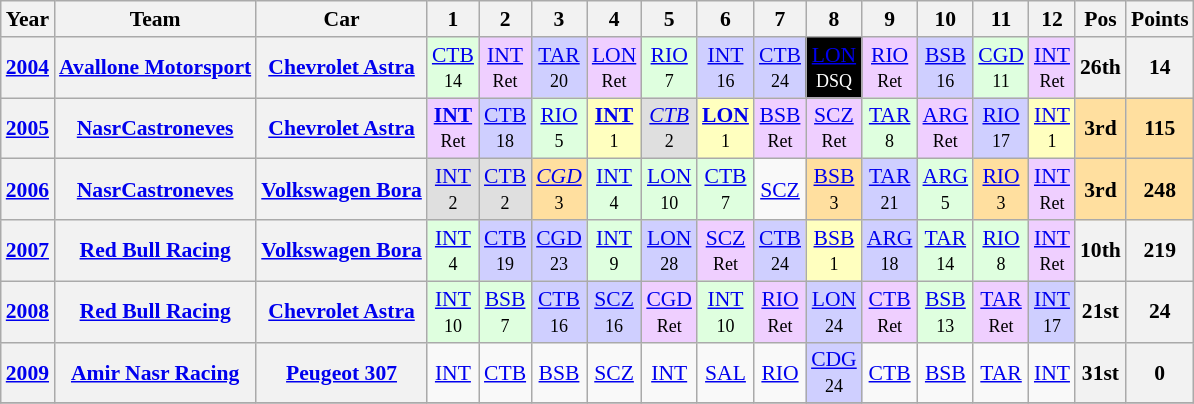<table class="wikitable" border="1" style="text-align:center; font-size:90%;">
<tr>
<th>Year</th>
<th>Team</th>
<th>Car</th>
<th>1</th>
<th>2</th>
<th>3</th>
<th>4</th>
<th>5</th>
<th>6</th>
<th>7</th>
<th>8</th>
<th>9</th>
<th>10</th>
<th>11</th>
<th>12</th>
<th>Pos</th>
<th>Points</th>
</tr>
<tr>
<th><a href='#'>2004</a></th>
<th><a href='#'>Avallone Motorsport</a></th>
<th><a href='#'>Chevrolet Astra</a></th>
<td style="background:#dfffdf;"><a href='#'>CTB</a><br><small>14</small></td>
<td style="background:#EFCFFF;"><a href='#'>INT</a><br><small>Ret</small></td>
<td style="background:#CFCFFF;"><a href='#'>TAR</a><br><small>20</small></td>
<td style="background:#EFCFFF;"><a href='#'>LON</a><br><small>Ret</small></td>
<td style="background:#dfffdf;"><a href='#'>RIO</a><br><small>7</small></td>
<td style="background:#CFCFFF;"><a href='#'>INT</a><br><small>16</small></td>
<td style="background:#CFCFFF;"><a href='#'>CTB</a><br><small>24</small></td>
<td style="background:black; color:white;"><a href='#'>LON</a><br><small>DSQ</small></td>
<td style="background:#EFCFFF;"><a href='#'>RIO</a><br><small>Ret</small></td>
<td style="background:#CFCFFF;"><a href='#'>BSB</a><br><small>16</small></td>
<td style="background:#dfffdf;"><a href='#'>CGD</a><br><small>11</small></td>
<td style="background:#EFCFFF;"><a href='#'>INT</a><br><small>Ret</small></td>
<th>26th</th>
<th>14</th>
</tr>
<tr>
<th><a href='#'>2005</a></th>
<th><a href='#'>NasrCastroneves</a></th>
<th><a href='#'>Chevrolet Astra</a></th>
<td style="background:#EFCFFF;"><strong><a href='#'>INT</a></strong><br><small>Ret</small></td>
<td style="background:#CFCFFF;"><a href='#'>CTB</a><br><small>18</small></td>
<td style="background:#dfffdf;"><a href='#'>RIO</a><br><small>5</small></td>
<td style="background:#ffffbf;"><strong><a href='#'>INT</a></strong><br><small>1</small></td>
<td style="background:#dfdfdf;"><em><a href='#'>CTB</a></em><br><small>2</small></td>
<td style="background:#ffffbf;"><strong><a href='#'>LON</a></strong><br><small>1</small></td>
<td style="background:#EFCFFF;"><a href='#'>BSB</a><br><small>Ret</small></td>
<td style="background:#EFCFFF;"><a href='#'>SCZ</a><br><small>Ret</small></td>
<td style="background:#dfffdf;"><a href='#'>TAR</a><br><small>8</small></td>
<td style="background:#EFCFFF;"><a href='#'>ARG</a><br><small>Ret</small></td>
<td style="background:#CFCFFF;"><a href='#'>RIO</a><br><small>17</small></td>
<td style="background:#ffffbf;"><a href='#'>INT</a><br><small>1</small></td>
<td style="background:#ffdf9f;"><strong>3rd</strong></td>
<td style="background:#ffdf9f;"><strong>115</strong></td>
</tr>
<tr>
<th><a href='#'>2006</a></th>
<th><a href='#'>NasrCastroneves</a></th>
<th><a href='#'>Volkswagen Bora</a></th>
<td style="background:#dfdfdf;"><a href='#'>INT</a><br><small>2</small></td>
<td style="background:#dfdfdf;"><a href='#'>CTB</a><br><small>2</small></td>
<td style="background:#ffdf9f;"><em><a href='#'>CGD</a></em><br><small>3</small></td>
<td style="background:#dfffdf;"><a href='#'>INT</a><br><small>4</small></td>
<td style="background:#dfffdf;"><a href='#'>LON</a><br><small>10</small></td>
<td style="background:#dfffdf;"><a href='#'>CTB</a><br><small>7</small></td>
<td><a href='#'>SCZ</a><br><small></small></td>
<td style="background:#ffdf9f;"><a href='#'>BSB</a><br><small>3</small></td>
<td style="background:#CFCFFF;"><a href='#'>TAR</a><br><small>21</small></td>
<td style="background:#dfffdf;"><a href='#'>ARG</a><br><small>5</small></td>
<td style="background:#ffdf9f;"><a href='#'>RIO</a><br><small>3</small></td>
<td style="background:#EFCFFF;"><a href='#'>INT</a><br><small>Ret</small></td>
<td style="background:#ffdf9f;"><strong>3rd</strong></td>
<td style="background:#ffdf9f;"><strong>248</strong></td>
</tr>
<tr>
<th><a href='#'>2007</a></th>
<th><a href='#'>Red Bull Racing</a></th>
<th><a href='#'>Volkswagen Bora</a></th>
<td style="background:#dfffdf;"><a href='#'>INT</a><br><small>4</small></td>
<td style="background:#CFCFFF;"><a href='#'>CTB</a><br><small>19</small></td>
<td style="background:#CFCFFF;"><a href='#'>CGD</a><br><small>23</small></td>
<td style="background:#dfffdf;"><a href='#'>INT</a><br><small>9</small></td>
<td style="background:#CFCFFF;"><a href='#'>LON</a><br><small>28</small></td>
<td style="background:#EFCFFF;"><a href='#'>SCZ</a><br><small>Ret</small></td>
<td style="background:#CFCFFF;"><a href='#'>CTB</a><br><small>24</small></td>
<td style="background:#ffffbf;"><a href='#'>BSB</a><br><small>1</small></td>
<td style="background:#CFCFFF;"><a href='#'>ARG</a><br><small>18</small></td>
<td style="background:#dfffdf;"><a href='#'>TAR</a><br><small>14</small></td>
<td style="background:#dfffdf;"><a href='#'>RIO</a><br><small>8</small></td>
<td style="background:#EFCFFF;"><a href='#'>INT</a><br><small>Ret</small></td>
<th>10th</th>
<th>219</th>
</tr>
<tr>
<th><a href='#'>2008</a></th>
<th><a href='#'>Red Bull Racing</a></th>
<th><a href='#'>Chevrolet Astra</a></th>
<td style="background:#dfffdf;"><a href='#'>INT</a><br><small>10</small></td>
<td style="background:#dfffdf;"><a href='#'>BSB</a><br><small>7</small></td>
<td style="background:#CFCFFF;"><a href='#'>CTB</a><br><small>16</small></td>
<td style="background:#CFCFFF;"><a href='#'>SCZ</a><br><small>16</small></td>
<td style="background:#EFCFFF;"><a href='#'>CGD</a><br><small>Ret</small></td>
<td style="background:#dfffdf;"><a href='#'>INT</a><br><small>10</small></td>
<td style="background:#EFCFFF;"><a href='#'>RIO</a><br><small>Ret</small></td>
<td style="background:#CFCFFF;"><a href='#'>LON</a><br><small>24</small></td>
<td style="background:#EFCFFF;"><a href='#'>CTB</a><br><small>Ret</small></td>
<td style="background:#dfffdf;"><a href='#'>BSB</a><br><small>13</small></td>
<td style="background:#EFCFFF;"><a href='#'>TAR</a><br><small>Ret</small></td>
<td style="background:#CFCFFF;"><a href='#'>INT</a><br><small>17</small></td>
<th>21st</th>
<th>24</th>
</tr>
<tr>
<th><a href='#'>2009</a></th>
<th><a href='#'>Amir Nasr Racing</a></th>
<th><a href='#'>Peugeot 307</a></th>
<td><a href='#'>INT</a><br><small></small></td>
<td><a href='#'>CTB</a><br><small></small></td>
<td><a href='#'>BSB</a><br><small></small></td>
<td><a href='#'>SCZ</a><br><small></small></td>
<td><a href='#'>INT</a><br><small></small></td>
<td><a href='#'>SAL</a><br><small></small></td>
<td><a href='#'>RIO</a><br><small></small></td>
<td style="background:#CFCFFF;"><a href='#'>CDG</a><br><small>24</small></td>
<td><a href='#'>CTB</a><br><small></small></td>
<td><a href='#'>BSB</a><br><small></small></td>
<td><a href='#'>TAR</a><br><small></small></td>
<td><a href='#'>INT</a><br><small></small></td>
<th>31st</th>
<th>0</th>
</tr>
<tr>
</tr>
</table>
